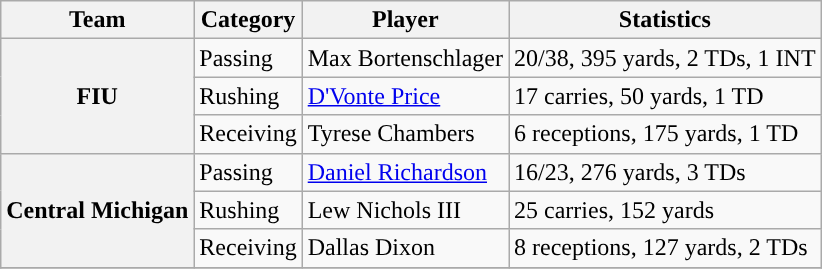<table class="wikitable" style="float: left;">
<tr>
<th>Team</th>
<th>Category</th>
<th>Player</th>
<th>Statistics</th>
</tr>
<tr>
<th rowspan=3>FIU</th>
<td>Passing</td>
<td>Max Bortenschlager</td>
<td>20/38, 395 yards, 2 TDs, 1 INT</td>
</tr>
<tr>
<td>Rushing</td>
<td><a href='#'>D'Vonte Price</a></td>
<td>17 carries, 50 yards, 1 TD</td>
</tr>
<tr>
<td>Receiving</td>
<td>Tyrese Chambers</td>
<td>6 receptions, 175 yards, 1 TD</td>
</tr>
<tr>
<th rowspan=3 style=>Central Michigan</th>
<td>Passing</td>
<td><a href='#'>Daniel Richardson</a></td>
<td>16/23, 276 yards, 3 TDs</td>
</tr>
<tr>
<td>Rushing</td>
<td>Lew Nichols III</td>
<td>25 carries, 152 yards</td>
</tr>
<tr>
<td>Receiving</td>
<td>Dallas Dixon</td>
<td>8 receptions, 127 yards, 2 TDs</td>
</tr>
<tr>
</tr>
</table>
